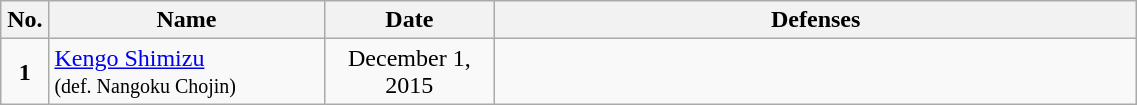<table class="wikitable" style="width:60%; font-size:100%;">
<tr>
<th style= width:1%;">No.</th>
<th style= width:21%;">Name</th>
<th style=width:13%;">Date</th>
<th style= width:49%;">Defenses</th>
</tr>
<tr>
<td align=center><strong>1</strong></td>
<td align=left> <a href='#'>Kengo Shimizu</a> <br><small>(def. Nangoku Chojin)</small></td>
<td align=center>December 1, 2015</td>
<td></td>
</tr>
</table>
